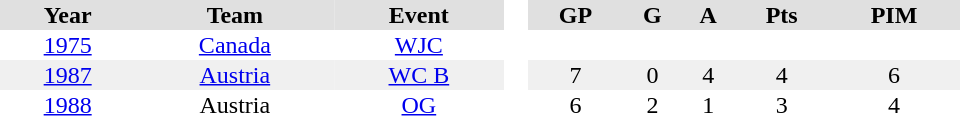<table border="0" cellpadding="1" cellspacing="0" style="text-align:center; width:40em">
<tr ALIGN="center" bgcolor="#e0e0e0">
<th>Year</th>
<th>Team</th>
<th>Event</th>
<th rowspan="99" bgcolor="#ffffff"> </th>
<th>GP</th>
<th>G</th>
<th>A</th>
<th>Pts</th>
<th>PIM</th>
</tr>
<tr>
<td><a href='#'>1975</a></td>
<td><a href='#'>Canada</a></td>
<td><a href='#'>WJC</a></td>
</tr>
<tr style="background:#f0f0f0;">
<td><a href='#'>1987</a></td>
<td><a href='#'>Austria</a></td>
<td><a href='#'>WC B</a></td>
<td>7</td>
<td>0</td>
<td>4</td>
<td>4</td>
<td>6</td>
</tr>
<tr>
<td><a href='#'>1988</a></td>
<td>Austria</td>
<td><a href='#'>OG</a></td>
<td>6</td>
<td>2</td>
<td>1</td>
<td>3</td>
<td>4</td>
</tr>
</table>
